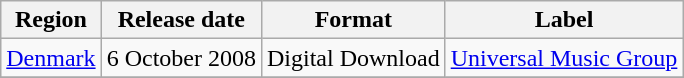<table class="wikitable">
<tr>
<th>Region</th>
<th>Release date</th>
<th>Format</th>
<th>Label</th>
</tr>
<tr>
<td><a href='#'>Denmark</a></td>
<td>6 October 2008</td>
<td>Digital Download</td>
<td><a href='#'>Universal Music Group</a></td>
</tr>
<tr>
</tr>
</table>
